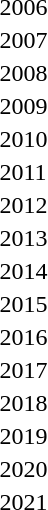<table>
<tr>
<td>2006<br></td>
<td></td>
<td></td>
<td></td>
</tr>
<tr>
<td>2007<br></td>
<td></td>
<td></td>
<td></td>
</tr>
<tr>
<td>2008<br></td>
<td></td>
<td></td>
<td></td>
</tr>
<tr>
<td>2009<br></td>
<td></td>
<td></td>
<td></td>
</tr>
<tr>
<td>2010<br></td>
<td></td>
<td></td>
<td></td>
</tr>
<tr>
<td>2011<br></td>
<td></td>
<td></td>
<td></td>
</tr>
<tr>
<td>2012<br></td>
<td></td>
<td></td>
<td></td>
</tr>
<tr>
<td>2013<br></td>
<td></td>
<td></td>
<td></td>
</tr>
<tr>
<td>2014<br></td>
<td></td>
<td></td>
<td></td>
<td></td>
</tr>
<tr>
<td>2015<br></td>
<td></td>
<td></td>
<td></td>
<td></td>
</tr>
<tr>
<td>2016<br></td>
<td></td>
<td></td>
<td></td>
<td><br></td>
</tr>
<tr>
<td>2017<br></td>
<td></td>
<td></td>
<td></td>
<td></td>
</tr>
<tr>
<td>2018<br></td>
<td></td>
<td></td>
<td></td>
<td></td>
</tr>
<tr>
<td>2019<br></td>
<td></td>
<td></td>
<td></td>
<td></td>
</tr>
<tr>
<td>2020<br></td>
<td></td>
<td></td>
<td></td>
<td></td>
</tr>
<tr>
<td>2021<br></td>
<td></td>
<td></td>
<td></td>
<td></td>
</tr>
</table>
